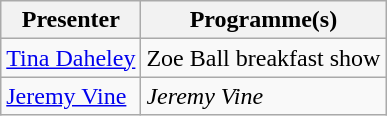<table class="wikitable sortable">
<tr>
<th>Presenter</th>
<th>Programme(s) </th>
</tr>
<tr>
<td><a href='#'>Tina Daheley</a></td>
<td>Zoe Ball breakfast show</td>
</tr>
<tr>
<td><a href='#'>Jeremy Vine</a></td>
<td><em>Jeremy Vine</em></td>
</tr>
</table>
